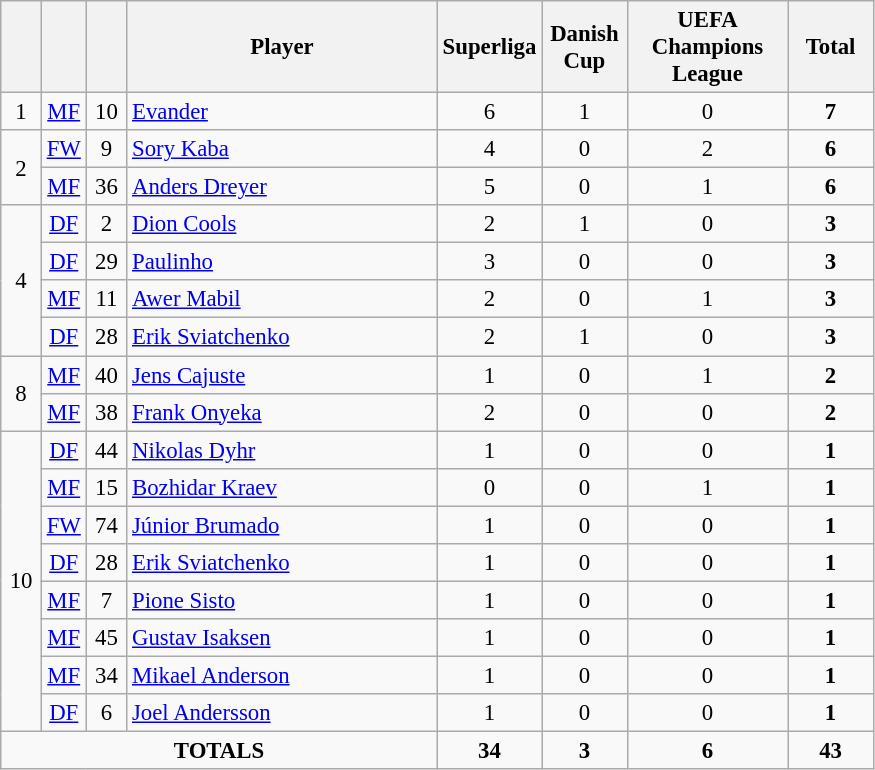<table class="wikitable sortable" style="font-size: 95%; text-align: center;">
<tr>
<th width=20></th>
<th width=20></th>
<th width=20></th>
<th width=200>Player</th>
<th width=50>Superliga</th>
<th width=50>Danish Cup</th>
<th width=100>UEFA Champions League</th>
<th width=50>Total</th>
</tr>
<tr>
<td rowspan=1>1</td>
<td><a href='#'>MF</a></td>
<td>10</td>
<td align=left> <a href='#'>Evander</a></td>
<td>6</td>
<td>1</td>
<td>0</td>
<td><strong>7</strong></td>
</tr>
<tr>
<td rowspan=2>2</td>
<td><a href='#'>FW</a></td>
<td>9</td>
<td align=left> <a href='#'>Sory Kaba</a></td>
<td>4</td>
<td>0</td>
<td>2</td>
<td><strong>6</strong></td>
</tr>
<tr>
<td><a href='#'>MF</a></td>
<td>36</td>
<td align=left> <a href='#'>Anders Dreyer</a></td>
<td>5</td>
<td>0</td>
<td>1</td>
<td><strong>6</strong></td>
</tr>
<tr>
<td rowspan=4>4</td>
<td><a href='#'>DF</a></td>
<td>2</td>
<td align=left> <a href='#'>Dion Cools</a></td>
<td>2</td>
<td>1</td>
<td>0</td>
<td><strong>3</strong></td>
</tr>
<tr>
<td><a href='#'>DF</a></td>
<td>29</td>
<td align=left> <a href='#'>Paulinho</a></td>
<td>3</td>
<td>0</td>
<td>0</td>
<td><strong>3</strong></td>
</tr>
<tr>
<td><a href='#'>MF</a></td>
<td>11</td>
<td align=left> <a href='#'>Awer Mabil</a></td>
<td>2</td>
<td>0</td>
<td>1</td>
<td><strong>3</strong></td>
</tr>
<tr>
<td><a href='#'>DF</a></td>
<td>28</td>
<td align=left> <a href='#'>Erik Sviatchenko</a></td>
<td>2</td>
<td>1</td>
<td>0</td>
<td><strong>3</strong></td>
</tr>
<tr>
<td rowspan=2>8</td>
<td><a href='#'>MF</a></td>
<td>40</td>
<td align=left> <a href='#'>Jens Cajuste</a></td>
<td>1</td>
<td>0</td>
<td>1</td>
<td><strong>2</strong></td>
</tr>
<tr>
<td><a href='#'>MF</a></td>
<td>38</td>
<td align=left> <a href='#'>Frank Onyeka</a></td>
<td>2</td>
<td>0</td>
<td>0</td>
<td><strong>2</strong></td>
</tr>
<tr>
<td rowspan=8>10</td>
<td><a href='#'>DF</a></td>
<td>44</td>
<td align=left> <a href='#'>Nikolas Dyhr</a></td>
<td>1</td>
<td>0</td>
<td>0</td>
<td><strong>1</strong></td>
</tr>
<tr>
<td><a href='#'>MF</a></td>
<td>15</td>
<td align=left> <a href='#'>Bozhidar Kraev</a></td>
<td>0</td>
<td>0</td>
<td>1</td>
<td><strong>1</strong></td>
</tr>
<tr>
<td><a href='#'>FW</a></td>
<td>74</td>
<td align=left> <a href='#'>Júnior Brumado</a></td>
<td>1</td>
<td>0</td>
<td>0</td>
<td><strong>1</strong></td>
</tr>
<tr>
<td><a href='#'>DF</a></td>
<td>28</td>
<td align=left> <a href='#'>Erik Sviatchenko</a></td>
<td>1</td>
<td>0</td>
<td>0</td>
<td><strong>1</strong></td>
</tr>
<tr>
<td><a href='#'>MF</a></td>
<td>7</td>
<td align=left>  <a href='#'>Pione Sisto</a></td>
<td>1</td>
<td>0</td>
<td>0</td>
<td><strong>1</strong></td>
</tr>
<tr>
<td><a href='#'>MF</a></td>
<td>45</td>
<td align=left> <a href='#'>Gustav Isaksen</a></td>
<td>1</td>
<td>0</td>
<td>0</td>
<td><strong>1</strong></td>
</tr>
<tr>
<td><a href='#'>MF</a></td>
<td>34</td>
<td align=left> <a href='#'>Mikael Anderson</a></td>
<td>1</td>
<td>0</td>
<td>0</td>
<td><strong>1</strong></td>
</tr>
<tr>
<td><a href='#'>DF</a></td>
<td>6</td>
<td align=left> <a href='#'>Joel Andersson</a></td>
<td>1</td>
<td>0</td>
<td>0</td>
<td><strong>1</strong></td>
</tr>
<tr>
<td colspan="4"><strong>TOTALS</strong></td>
<td><strong>34</strong></td>
<td><strong>3</strong></td>
<td><strong>6</strong></td>
<td><strong>43</strong></td>
</tr>
</table>
